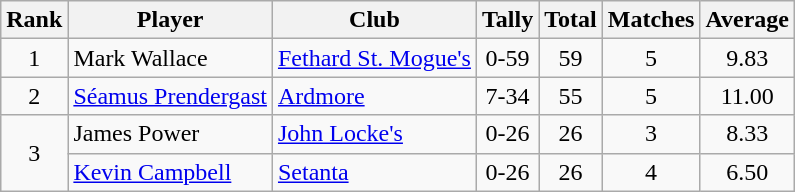<table class="wikitable">
<tr>
<th>Rank</th>
<th>Player</th>
<th>Club</th>
<th>Tally</th>
<th>Total</th>
<th>Matches</th>
<th>Average</th>
</tr>
<tr>
<td rowspan="1" style="text-align:center;">1</td>
<td>Mark Wallace</td>
<td><a href='#'>Fethard St. Mogue's</a></td>
<td align=center>0-59</td>
<td align=center>59</td>
<td align=center>5</td>
<td align=center>9.83</td>
</tr>
<tr>
<td rowspan="1" style="text-align:center;">2</td>
<td><a href='#'>Séamus Prendergast</a></td>
<td><a href='#'>Ardmore</a></td>
<td align=center>7-34</td>
<td align=center>55</td>
<td align=center>5</td>
<td align=center>11.00</td>
</tr>
<tr>
<td rowspan="2" style="text-align:center;">3</td>
<td>James Power</td>
<td><a href='#'>John Locke's</a></td>
<td align=center>0-26</td>
<td align=center>26</td>
<td align=center>3</td>
<td align=center>8.33</td>
</tr>
<tr>
<td><a href='#'>Kevin Campbell</a></td>
<td><a href='#'>Setanta</a></td>
<td align=center>0-26</td>
<td align=center>26</td>
<td align=center>4</td>
<td align=center>6.50</td>
</tr>
</table>
